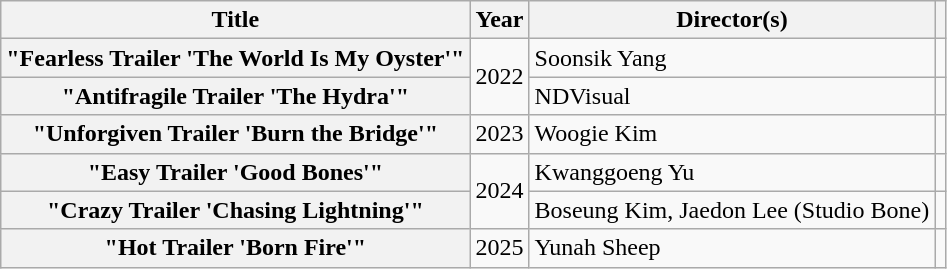<table class="wikitable plainrowheaders">
<tr>
<th scope="col">Title</th>
<th scope="col">Year</th>
<th scope="col">Director(s)</th>
<th scope="col" class="unsortable"></th>
</tr>
<tr>
<th scope="row">"Fearless Trailer 'The World Is My Oyster'"</th>
<td rowspan="2">2022</td>
<td>Soonsik Yang</td>
<td style="text-align:center"></td>
</tr>
<tr>
<th scope="row">"Antifragile Trailer 'The Hydra'"</th>
<td>NDVisual</td>
<td style="text-align:center"></td>
</tr>
<tr>
<th scope="row">"Unforgiven Trailer 'Burn the Bridge'"</th>
<td>2023</td>
<td>Woogie Kim</td>
<td style="text-align:center"></td>
</tr>
<tr>
<th scope="row">"Easy Trailer 'Good Bones'"</th>
<td rowspan="2">2024</td>
<td>Kwanggoeng Yu</td>
<td style="text-align:center"></td>
</tr>
<tr>
<th scope="row">"Crazy Trailer 'Chasing Lightning'"</th>
<td>Boseung Kim, Jaedon Lee (Studio Bone)</td>
<td style="text-align:center"></td>
</tr>
<tr>
<th scope="row">"Hot Trailer 'Born Fire'"</th>
<td>2025</td>
<td>Yunah Sheep</td>
<td style="text-align:center"></td>
</tr>
</table>
